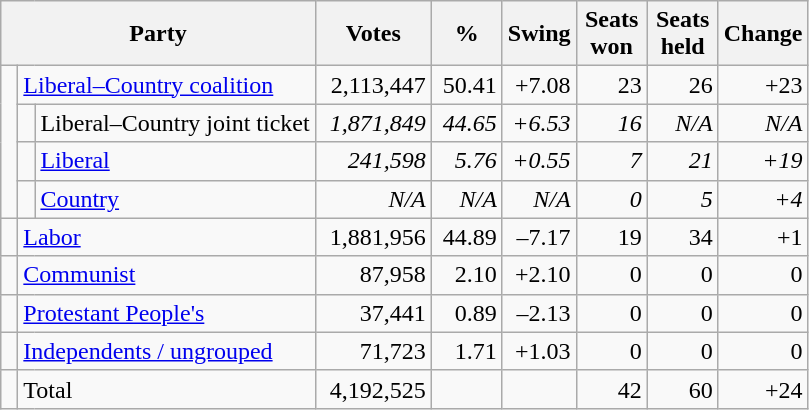<table class="wikitable">
<tr>
<th colspan=3 style="width:180px">Party</th>
<th style="width:70px">Votes</th>
<th style="width:40px">%</th>
<th style="width:40px">Swing</th>
<th style="width:40px">Seats won</th>
<th style="width:40px">Seats held</th>
<th style="width:40px">Change</th>
</tr>
<tr>
<td rowspan=4> </td>
<td colspan=2><a href='#'>Liberal–Country coalition</a></td>
<td align=right>2,113,447</td>
<td align=right>50.41</td>
<td align=right>+7.08</td>
<td align=right>23</td>
<td align=right>26</td>
<td align=right>+23</td>
</tr>
<tr>
<td> </td>
<td>Liberal–Country joint ticket</td>
<td align=right><em>1,871,849</em></td>
<td align=right><em>44.65</em></td>
<td align=right><em>+6.53</em></td>
<td align=right><em>16</em></td>
<td align=right><em>N/A</em></td>
<td align=right><em>N/A</em></td>
</tr>
<tr>
<td> </td>
<td><a href='#'>Liberal</a></td>
<td align=right><em>241,598</em></td>
<td align=right><em>5.76</em></td>
<td align=right><em>+0.55</em></td>
<td align=right><em>7</em></td>
<td align=right><em>21</em></td>
<td align=right><em>+19</em></td>
</tr>
<tr>
<td> </td>
<td><a href='#'>Country</a></td>
<td align=right><em>N/A</em></td>
<td align=right><em>N/A</em></td>
<td align=right><em>N/A</em></td>
<td align=right><em>0</em></td>
<td align=right><em>5</em></td>
<td align=right><em>+4</em></td>
</tr>
<tr>
<td> </td>
<td colspan=2><a href='#'>Labor</a></td>
<td align=right>1,881,956</td>
<td align=right>44.89</td>
<td align=right>–7.17</td>
<td align=right>19</td>
<td align=right>34</td>
<td align=right>+1</td>
</tr>
<tr>
<td> </td>
<td colspan=2><a href='#'>Communist</a></td>
<td align=right>87,958</td>
<td align=right>2.10</td>
<td align=right>+2.10</td>
<td align=right>0</td>
<td align=right>0</td>
<td align=right>0</td>
</tr>
<tr>
<td> </td>
<td colspan=2><a href='#'>Protestant People's</a></td>
<td align=right>37,441</td>
<td align=right>0.89</td>
<td align=right>–2.13</td>
<td align=right>0</td>
<td align=right>0</td>
<td align=right>0</td>
</tr>
<tr>
<td> </td>
<td colspan=2><a href='#'>Independents / ungrouped</a></td>
<td align=right>71,723</td>
<td align=right>1.71</td>
<td align=right>+1.03</td>
<td align=right>0</td>
<td align=right>0</td>
<td align=right>0</td>
</tr>
<tr>
<td> </td>
<td colspan=2>Total</td>
<td align=right>4,192,525</td>
<td align=right> </td>
<td align=right> </td>
<td align=right>42</td>
<td align=right>60</td>
<td align=right>+24</td>
</tr>
</table>
